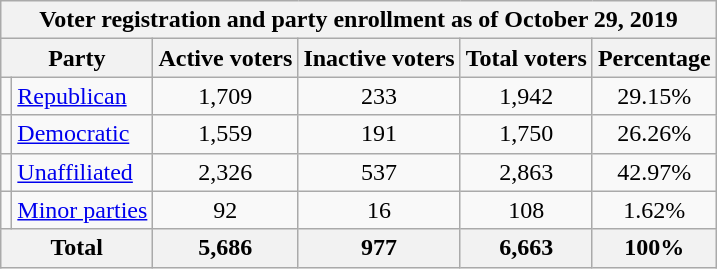<table class=wikitable>
<tr>
<th colspan = 6>Voter registration and party enrollment as of October 29, 2019</th>
</tr>
<tr>
<th colspan = 2>Party</th>
<th>Active voters</th>
<th>Inactive voters</th>
<th>Total voters</th>
<th>Percentage</th>
</tr>
<tr>
<td></td>
<td><a href='#'>Republican</a></td>
<td align = center>1,709</td>
<td align = center>233</td>
<td align = center>1,942</td>
<td align = center>29.15%</td>
</tr>
<tr>
<td></td>
<td><a href='#'>Democratic</a></td>
<td align = center>1,559</td>
<td align = center>191</td>
<td align = center>1,750</td>
<td align = center>26.26%</td>
</tr>
<tr>
<td></td>
<td><a href='#'>Unaffiliated</a></td>
<td align = center>2,326</td>
<td align = center>537</td>
<td align = center>2,863</td>
<td align = center>42.97%</td>
</tr>
<tr>
<td></td>
<td><a href='#'>Minor parties</a></td>
<td align = center>92</td>
<td align = center>16</td>
<td align = center>108</td>
<td align = center>1.62%</td>
</tr>
<tr>
<th colspan = 2>Total</th>
<th align = center>5,686</th>
<th align = center>977</th>
<th align = center>6,663</th>
<th align = center>100%</th>
</tr>
</table>
